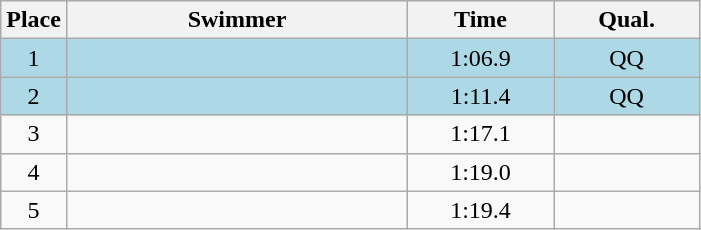<table class=wikitable style="text-align:center">
<tr>
<th>Place</th>
<th width=220>Swimmer</th>
<th width=90>Time</th>
<th width=90>Qual.</th>
</tr>
<tr bgcolor=lightblue>
<td>1</td>
<td align=left></td>
<td>1:06.9</td>
<td>QQ</td>
</tr>
<tr bgcolor=lightblue>
<td>2</td>
<td align=left></td>
<td>1:11.4</td>
<td>QQ</td>
</tr>
<tr>
<td>3</td>
<td align=left></td>
<td>1:17.1</td>
<td></td>
</tr>
<tr>
<td>4</td>
<td align=left></td>
<td>1:19.0</td>
<td></td>
</tr>
<tr>
<td>5</td>
<td align=left></td>
<td>1:19.4</td>
<td></td>
</tr>
</table>
